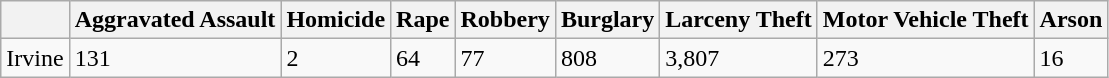<table class="wikitable">
<tr>
<th></th>
<th>Aggravated Assault</th>
<th>Homicide</th>
<th>Rape</th>
<th>Robbery</th>
<th>Burglary</th>
<th>Larceny Theft</th>
<th>Motor Vehicle Theft</th>
<th>Arson</th>
</tr>
<tr>
<td>Irvine</td>
<td>131</td>
<td>2</td>
<td>64</td>
<td>77</td>
<td>808</td>
<td>3,807</td>
<td>273</td>
<td>16</td>
</tr>
</table>
